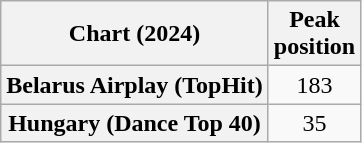<table class="wikitable plainrowheaders" style="text-align:center">
<tr>
<th scope="col">Chart (2024)</th>
<th scope="col">Peak<br>position</th>
</tr>
<tr>
<th scope="row">Belarus Airplay (TopHit)</th>
<td>183</td>
</tr>
<tr>
<th scope="row">Hungary (Dance Top 40)</th>
<td>35</td>
</tr>
</table>
